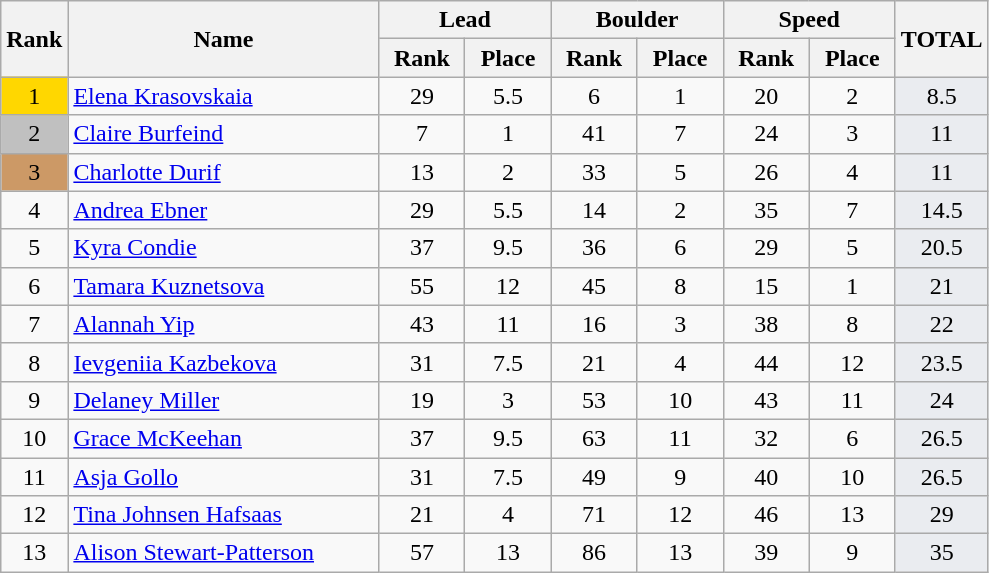<table class="wikitable sortable">
<tr>
<th rowspan="2">Rank</th>
<th rowspan="2" width="200">Name</th>
<th colspan=2>Lead</th>
<th colspan=2>Boulder</th>
<th colspan=2>Speed</th>
<th rowspan="2">TOTAL</th>
</tr>
<tr>
<th>Rank</th>
<th>Place</th>
<th>Rank</th>
<th>Place</th>
<th>Rank</th>
<th>Place</th>
</tr>
<tr>
<td align="center" style="background: gold">1</td>
<td> <a href='#'>Elena Krasovskaia</a></td>
<td align="center" width="50">29</td>
<td align="center" width="50">5.5</td>
<td align="center" width="50">6</td>
<td align="center" width="50">1</td>
<td align="center" width="50">20</td>
<td align="center" width="50">2</td>
<td align="center" style="background:#eaecf0">8.5</td>
</tr>
<tr>
<td align="center" style="background: silver">2</td>
<td> <a href='#'>Claire Burfeind</a></td>
<td align="center">7</td>
<td align="center">1</td>
<td align="center">41</td>
<td align="center">7</td>
<td align="center">24</td>
<td align="center">3</td>
<td align="center" style="background:#eaecf0">11</td>
</tr>
<tr>
<td align="center" style="background: #cc9966">3</td>
<td> <a href='#'>Charlotte Durif</a></td>
<td align="center">13</td>
<td align="center">2</td>
<td align="center">33</td>
<td align="center">5</td>
<td align="center">26</td>
<td align="center">4</td>
<td align="center" style="background:#eaecf0">11</td>
</tr>
<tr>
<td align="center">4</td>
<td> <a href='#'>Andrea Ebner</a></td>
<td align="center">29</td>
<td align="center">5.5</td>
<td align="center">14</td>
<td align="center">2</td>
<td align="center">35</td>
<td align="center">7</td>
<td align="center" style="background:#eaecf0">14.5</td>
</tr>
<tr>
<td align="center">5</td>
<td> <a href='#'>Kyra Condie</a></td>
<td align="center">37</td>
<td align="center">9.5</td>
<td align="center">36</td>
<td align="center">6</td>
<td align="center">29</td>
<td align="center">5</td>
<td align="center" style="background:#eaecf0">20.5</td>
</tr>
<tr>
<td align="center">6</td>
<td> <a href='#'>Tamara Kuznetsova</a></td>
<td align="center">55</td>
<td align="center">12</td>
<td align="center">45</td>
<td align="center">8</td>
<td align="center">15</td>
<td align="center">1</td>
<td align="center" style="background:#eaecf0">21</td>
</tr>
<tr>
<td align="center">7</td>
<td> <a href='#'>Alannah Yip</a></td>
<td align="center">43</td>
<td align="center">11</td>
<td align="center">16</td>
<td align="center">3</td>
<td align="center">38</td>
<td align="center">8</td>
<td align="center" style="background:#eaecf0">22</td>
</tr>
<tr>
<td align="center">8</td>
<td> <a href='#'>Ievgeniia Kazbekova</a></td>
<td align="center">31</td>
<td align="center">7.5</td>
<td align="center">21</td>
<td align="center">4</td>
<td align="center">44</td>
<td align="center">12</td>
<td align="center" style="background:#eaecf0">23.5</td>
</tr>
<tr>
<td align="center">9</td>
<td> <a href='#'>Delaney Miller</a></td>
<td align="center">19</td>
<td align="center">3</td>
<td align="center">53</td>
<td align="center">10</td>
<td align="center">43</td>
<td align="center">11</td>
<td align="center" style="background:#eaecf0">24</td>
</tr>
<tr>
<td align="center">10</td>
<td> <a href='#'>Grace McKeehan</a></td>
<td align="center">37</td>
<td align="center">9.5</td>
<td align="center">63</td>
<td align="center">11</td>
<td align="center">32</td>
<td align="center">6</td>
<td align="center" style="background:#eaecf0">26.5</td>
</tr>
<tr>
<td align="center">11</td>
<td> <a href='#'>Asja Gollo</a></td>
<td align="center">31</td>
<td align="center">7.5</td>
<td align="center">49</td>
<td align="center">9</td>
<td align="center">40</td>
<td align="center">10</td>
<td align="center" style="background:#eaecf0">26.5</td>
</tr>
<tr>
<td align="center">12</td>
<td> <a href='#'>Tina Johnsen Hafsaas</a></td>
<td align="center">21</td>
<td align="center">4</td>
<td align="center">71</td>
<td align="center">12</td>
<td align="center">46</td>
<td align="center">13</td>
<td align="center" style="background:#eaecf0">29</td>
</tr>
<tr>
<td align="center">13</td>
<td> <a href='#'>Alison Stewart-Patterson</a></td>
<td align="center">57</td>
<td align="center">13</td>
<td align="center">86</td>
<td align="center">13</td>
<td align="center">39</td>
<td align="center">9</td>
<td align="center" style="background:#eaecf0">35</td>
</tr>
</table>
